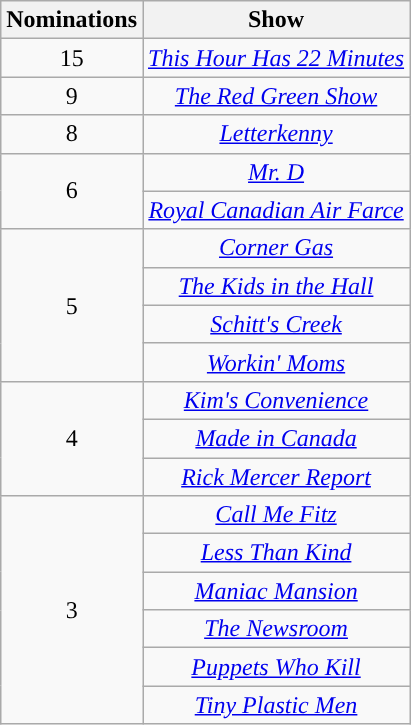<table class="wikitable" rowspan="2" style="text-align:center;">
<tr>
<th scope="col">Nominations</th>
<th scope="col">Show</th>
</tr>
<tr>
<td>15</td>
<td><em><a href='#'>This Hour Has 22 Minutes</a></em></td>
</tr>
<tr>
<td>9</td>
<td><em><a href='#'>The Red Green Show</a></em></td>
</tr>
<tr>
<td>8</td>
<td><em><a href='#'>Letterkenny</a></em></td>
</tr>
<tr>
<td rowspan=2 style="text-align:center;">6</td>
<td><em><a href='#'>Mr. D</a></em></td>
</tr>
<tr>
<td><em><a href='#'>Royal Canadian Air Farce</a></em></td>
</tr>
<tr>
<td rowspan=4 style="text-align:center;">5</td>
<td><em><a href='#'>Corner Gas</a></em></td>
</tr>
<tr>
<td><em><a href='#'>The Kids in the Hall</a></em></td>
</tr>
<tr>
<td><em><a href='#'>Schitt's Creek</a></em></td>
</tr>
<tr>
<td><em><a href='#'>Workin' Moms</a></em></td>
</tr>
<tr>
<td rowspan=3 style="text-align:center;">4</td>
<td><em><a href='#'>Kim's Convenience</a></em></td>
</tr>
<tr>
<td><em><a href='#'>Made in Canada</a></em></td>
</tr>
<tr>
<td><em><a href='#'>Rick Mercer Report</a></em></td>
</tr>
<tr>
<td rowspan=6 style="text-align:center;">3</td>
<td><em><a href='#'>Call Me Fitz</a></em></td>
</tr>
<tr>
<td><em><a href='#'>Less Than Kind</a></em></td>
</tr>
<tr>
<td><em><a href='#'>Maniac Mansion</a></em></td>
</tr>
<tr>
<td><em><a href='#'>The Newsroom</a></em></td>
</tr>
<tr>
<td><em><a href='#'>Puppets Who Kill</a></em></td>
</tr>
<tr>
<td><em><a href='#'>Tiny Plastic Men</a></em></td>
</tr>
</table>
